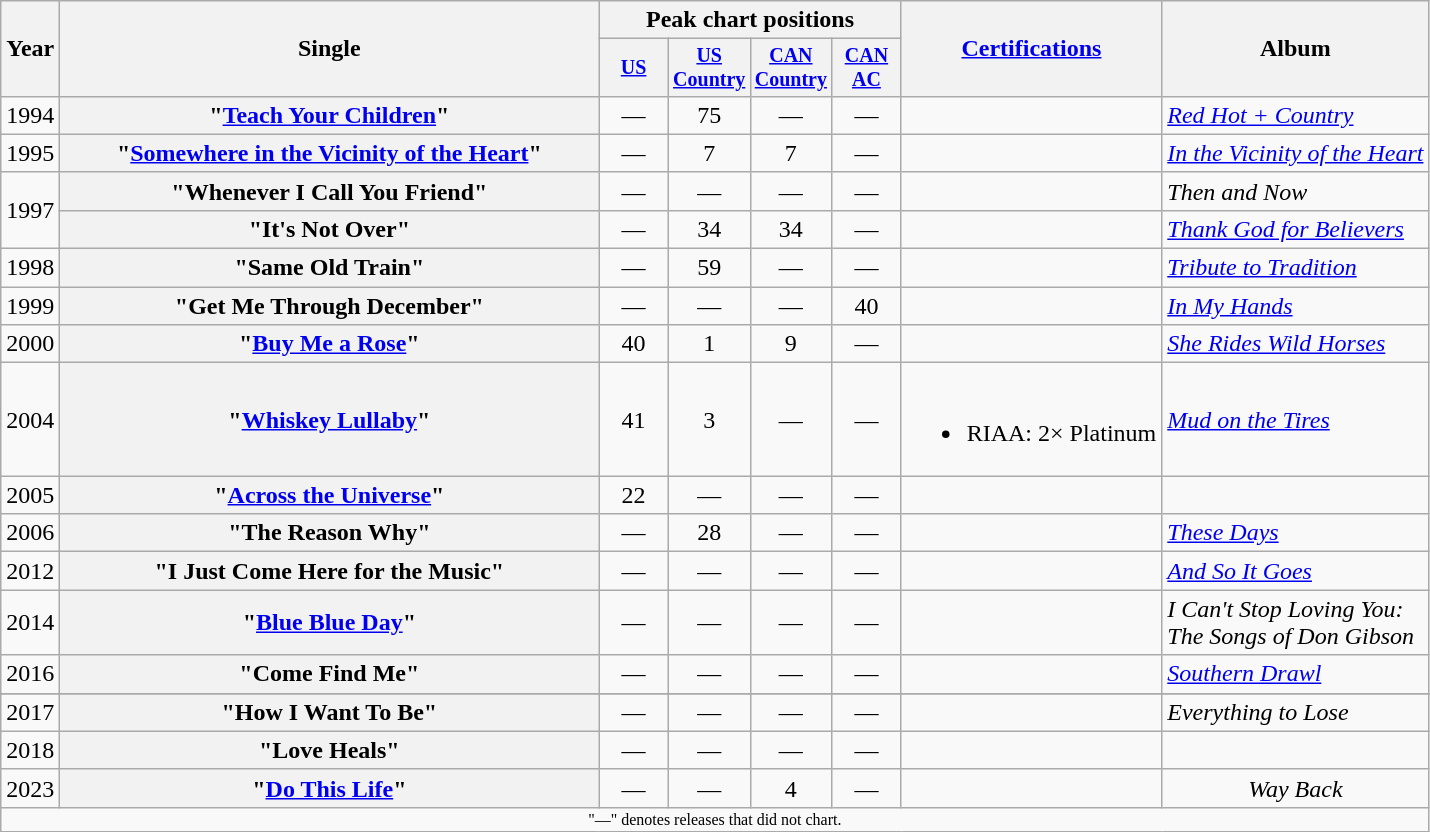<table class="wikitable plainrowheaders" style="text-align:center;">
<tr>
<th rowspan="2">Year</th>
<th rowspan="2" style="width:22em;">Single</th>
<th colspan="4">Peak chart positions</th>
<th rowspan="2"><a href='#'>Certifications</a></th>
<th rowspan="2">Album</th>
</tr>
<tr style="font-size:smaller;">
<th width="40"><a href='#'>US</a><br></th>
<th width="40"><a href='#'>US Country</a><br></th>
<th width="40"><a href='#'>CAN Country</a><br></th>
<th width="40"><a href='#'>CAN AC</a><br></th>
</tr>
<tr>
<td>1994</td>
<th scope="row">"<a href='#'>Teach Your Children</a>"<br></th>
<td>—</td>
<td>75</td>
<td>—</td>
<td>—</td>
<td></td>
<td align="left"><em><a href='#'>Red Hot + Country</a></em></td>
</tr>
<tr>
<td>1995</td>
<th scope="row">"<a href='#'>Somewhere in the Vicinity of the Heart</a>"<br></th>
<td>—</td>
<td>7</td>
<td>7</td>
<td>—</td>
<td></td>
<td align="left"><em><a href='#'>In the Vicinity of the Heart</a></em></td>
</tr>
<tr>
<td rowspan="2">1997</td>
<th scope="row">"Whenever I Call You Friend"<br></th>
<td>—</td>
<td>—</td>
<td>—</td>
<td>—</td>
<td></td>
<td align="left"><em>Then and Now</em></td>
</tr>
<tr>
<th scope="row">"It's Not Over"<br></th>
<td>—</td>
<td>34</td>
<td>34</td>
<td>—</td>
<td></td>
<td align="left"><em><a href='#'>Thank God for Believers</a></em></td>
</tr>
<tr>
<td>1998</td>
<th scope="row">"Same Old Train"</th>
<td>—</td>
<td>59</td>
<td>—</td>
<td>—</td>
<td></td>
<td align="left"><em><a href='#'>Tribute to Tradition</a></em></td>
</tr>
<tr>
<td>1999</td>
<th scope="row">"Get Me Through December"<br></th>
<td>—</td>
<td>—</td>
<td>—</td>
<td>40</td>
<td></td>
<td align="left"><em><a href='#'>In My Hands</a></em></td>
</tr>
<tr>
<td>2000</td>
<th scope="row">"<a href='#'>Buy Me a Rose</a>"<br></th>
<td>40</td>
<td>1</td>
<td>9</td>
<td>—</td>
<td></td>
<td align="left"><em><a href='#'>She Rides Wild Horses</a></em></td>
</tr>
<tr>
<td>2004</td>
<th scope="row">"<a href='#'>Whiskey Lullaby</a>"<br></th>
<td>41</td>
<td>3</td>
<td>—</td>
<td>—</td>
<td align="left"><br><ul><li>RIAA: 2× Platinum</li></ul></td>
<td align="left"><em><a href='#'>Mud on the Tires</a></em></td>
</tr>
<tr>
<td>2005</td>
<th scope="row">"<a href='#'>Across the Universe</a>"<br></th>
<td>22</td>
<td>—</td>
<td>—</td>
<td>—</td>
<td></td>
<td></td>
</tr>
<tr>
<td>2006</td>
<th scope="row">"The Reason Why"<br></th>
<td>—</td>
<td>28</td>
<td>—</td>
<td>—</td>
<td></td>
<td align="left"><em><a href='#'>These Days</a></em></td>
</tr>
<tr>
<td>2012</td>
<th scope="row">"I Just Come Here for the Music"<br></th>
<td>—</td>
<td>—</td>
<td>—</td>
<td>—</td>
<td></td>
<td align="left"><em><a href='#'>And So It Goes</a></em></td>
</tr>
<tr>
<td>2014</td>
<th scope="row">"<a href='#'>Blue Blue Day</a>"<br></th>
<td>—</td>
<td>—</td>
<td>—</td>
<td>—</td>
<td></td>
<td align="left"><em>I Can't Stop Loving You:<br>The Songs of Don Gibson</em></td>
</tr>
<tr>
<td>2016</td>
<th scope="row">"Come Find Me"<br></th>
<td>—</td>
<td>—</td>
<td>—</td>
<td>—</td>
<td></td>
<td align="left"><em><a href='#'>Southern Drawl</a></em></td>
</tr>
<tr>
</tr>
<tr>
<td>2017</td>
<th scope="row">"How I Want To Be"<br></th>
<td>—</td>
<td>—</td>
<td>—</td>
<td>—</td>
<td></td>
<td align="left"><em>Everything to Lose</em></td>
</tr>
<tr>
<td>2018</td>
<th scope="row">"Love Heals"<br></th>
<td>—</td>
<td>—</td>
<td>—</td>
<td>—</td>
<td></td>
<td></td>
</tr>
<tr>
<td>2023</td>
<th scope="row">"<a href='#'>Do This Life</a>"<br></th>
<td>—</td>
<td>—</td>
<td>4</td>
<td>—</td>
<td></td>
<td><em>Way Back</em></td>
</tr>
<tr>
<td colspan="9" style="font-size:8pt">"—" denotes releases that did not chart.</td>
</tr>
</table>
